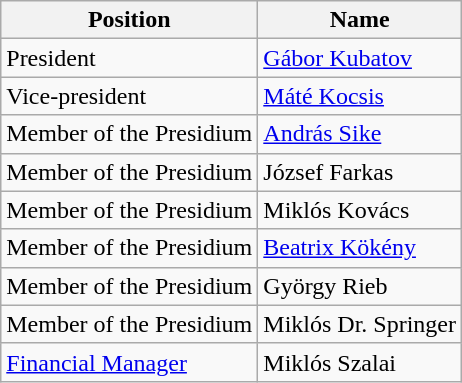<table class="wikitable">
<tr>
<th>Position</th>
<th>Name</th>
</tr>
<tr>
<td>President</td>
<td> <a href='#'>Gábor Kubatov</a></td>
</tr>
<tr>
<td>Vice-president</td>
<td> <a href='#'>Máté Kocsis</a></td>
</tr>
<tr>
<td>Member of the Presidium</td>
<td> <a href='#'>András Sike</a></td>
</tr>
<tr>
<td>Member of the Presidium</td>
<td> József Farkas</td>
</tr>
<tr>
<td>Member of the Presidium</td>
<td> Miklós Kovács</td>
</tr>
<tr>
<td>Member of the Presidium</td>
<td> <a href='#'>Beatrix Kökény</a></td>
</tr>
<tr>
<td>Member of the Presidium</td>
<td> György Rieb</td>
</tr>
<tr>
<td>Member of the Presidium</td>
<td> Miklós Dr. Springer</td>
</tr>
<tr>
<td><a href='#'>Financial Manager</a></td>
<td> Miklós Szalai</td>
</tr>
</table>
